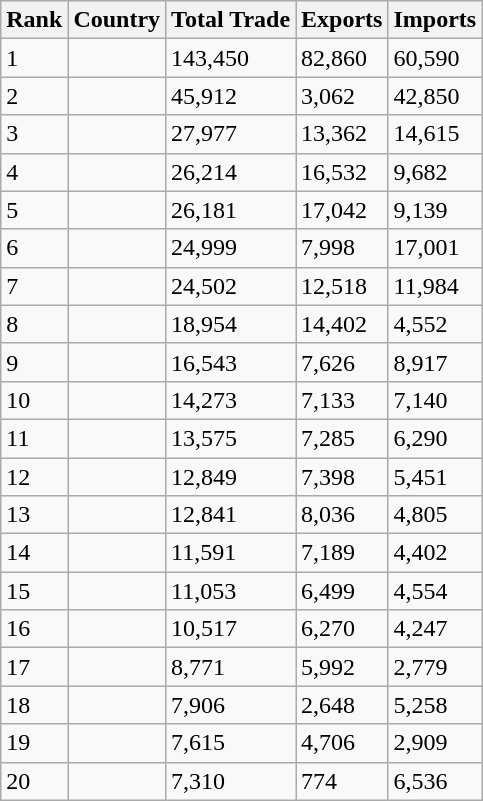<table class="wikitable sortable" style="text-align:left;">
<tr>
<th>Rank</th>
<th>Country</th>
<th>Total Trade</th>
<th>Exports</th>
<th>Imports</th>
</tr>
<tr>
<td>1</td>
<td></td>
<td> 143,450</td>
<td> 82,860</td>
<td> 60,590</td>
</tr>
<tr>
<td>2</td>
<td></td>
<td> 45,912</td>
<td> 3,062</td>
<td> 42,850</td>
</tr>
<tr>
<td>3</td>
<td></td>
<td> 27,977</td>
<td> 13,362</td>
<td> 14,615</td>
</tr>
<tr>
<td>4</td>
<td></td>
<td> 26,214</td>
<td> 16,532</td>
<td> 9,682</td>
</tr>
<tr>
<td>5</td>
<td></td>
<td> 26,181</td>
<td> 17,042</td>
<td> 9,139</td>
</tr>
<tr>
<td>6</td>
<td></td>
<td> 24,999</td>
<td> 7,998</td>
<td> 17,001</td>
</tr>
<tr>
<td>7</td>
<td></td>
<td> 24,502</td>
<td> 12,518</td>
<td> 11,984</td>
</tr>
<tr>
<td>8</td>
<td></td>
<td> 18,954</td>
<td> 14,402</td>
<td> 4,552</td>
</tr>
<tr>
<td>9</td>
<td></td>
<td> 16,543</td>
<td> 7,626</td>
<td> 8,917</td>
</tr>
<tr>
<td>10</td>
<td></td>
<td> 14,273</td>
<td> 7,133</td>
<td> 7,140</td>
</tr>
<tr>
<td>11</td>
<td></td>
<td> 13,575</td>
<td> 7,285</td>
<td> 6,290</td>
</tr>
<tr>
<td>12</td>
<td></td>
<td> 12,849</td>
<td> 7,398</td>
<td> 5,451</td>
</tr>
<tr>
<td>13</td>
<td></td>
<td> 12,841</td>
<td> 8,036</td>
<td> 4,805</td>
</tr>
<tr>
<td>14</td>
<td></td>
<td> 11,591</td>
<td> 7,189</td>
<td> 4,402</td>
</tr>
<tr>
<td>15</td>
<td></td>
<td> 11,053</td>
<td> 6,499</td>
<td> 4,554</td>
</tr>
<tr>
<td>16</td>
<td></td>
<td> 10,517</td>
<td> 6,270</td>
<td> 4,247</td>
</tr>
<tr>
<td>17</td>
<td></td>
<td> 8,771</td>
<td> 5,992</td>
<td> 2,779</td>
</tr>
<tr>
<td>18</td>
<td></td>
<td> 7,906</td>
<td> 2,648</td>
<td> 5,258</td>
</tr>
<tr>
<td>19</td>
<td></td>
<td> 7,615</td>
<td> 4,706</td>
<td> 2,909</td>
</tr>
<tr>
<td>20</td>
<td></td>
<td> 7,310</td>
<td> 774</td>
<td> 6,536</td>
</tr>
</table>
